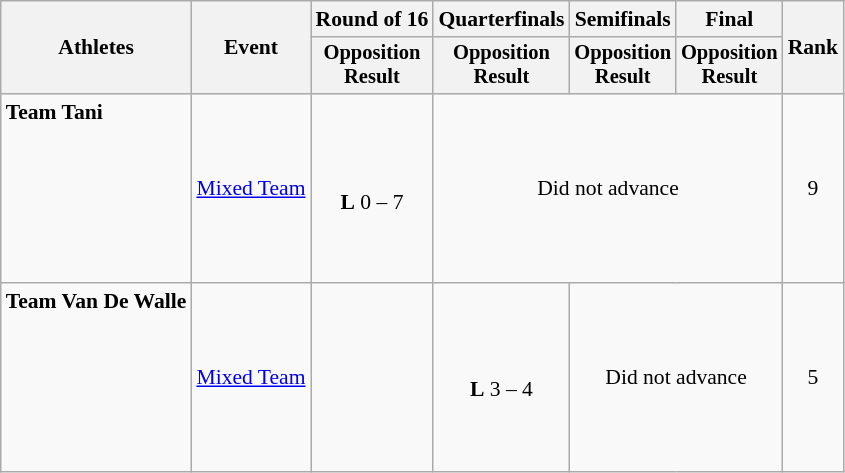<table class="wikitable" style="font-size:90%">
<tr>
<th rowspan="2">Athletes</th>
<th rowspan="2">Event</th>
<th>Round of 16</th>
<th>Quarterfinals</th>
<th>Semifinals</th>
<th>Final</th>
<th rowspan=2>Rank</th>
</tr>
<tr style="font-size:95%">
<th>Opposition<br>Result</th>
<th>Opposition<br>Result</th>
<th>Opposition<br>Result</th>
<th>Opposition<br>Result</th>
</tr>
<tr align=center>
<td align=left><strong>Team Tani</strong><br><br><br><br><br><br><br></td>
<td align=left><a href='#'>Mixed Team</a></td>
<td><br><strong>L</strong> 0 – 7</td>
<td colspan=3>Did not advance</td>
<td>9</td>
</tr>
<tr align=center>
<td align=left><strong>Team Van De Walle</strong><br><br><br><br><br><br><br></td>
<td align=left><a href='#'>Mixed Team</a></td>
<td></td>
<td><br><strong>L</strong> 3 – 4</td>
<td colspan=2>Did not advance</td>
<td>5</td>
</tr>
</table>
